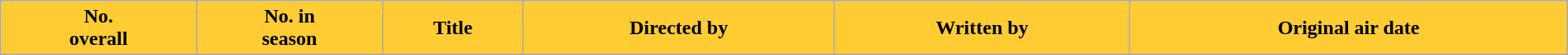<table class="wikitable plainrowheaders" style="width:100%;">
<tr>
<th style="background:#FFCC33;">No.<br>overall</th>
<th style="background:#FFCC33;">No. in<br>season</th>
<th style="background:#FFCC33;">Title</th>
<th style="background:#FFCC33;">Directed by</th>
<th style="background:#FFCC33;">Written by</th>
<th style="background:#FFCC33;">Original air date<br>












</th>
</tr>
</table>
